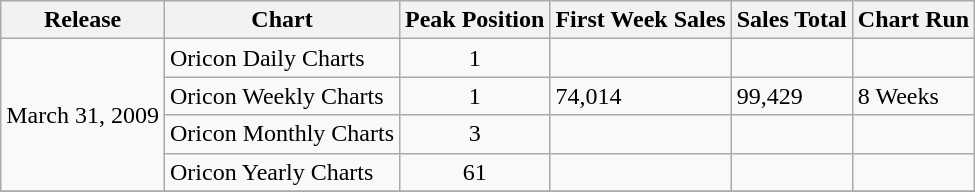<table class="wikitable">
<tr>
<th>Release</th>
<th>Chart</th>
<th>Peak Position</th>
<th>First Week Sales</th>
<th>Sales Total</th>
<th>Chart Run</th>
</tr>
<tr>
<td rowspan="4">March 31, 2009</td>
<td>Oricon Daily Charts</td>
<td align="center">1</td>
<td></td>
<td></td>
<td></td>
</tr>
<tr>
<td>Oricon Weekly Charts</td>
<td align="center">1</td>
<td>74,014</td>
<td>99,429</td>
<td>8 Weeks</td>
</tr>
<tr>
<td>Oricon Monthly Charts</td>
<td align="center">3</td>
<td></td>
<td></td>
<td></td>
</tr>
<tr>
<td>Oricon Yearly Charts</td>
<td align="center">61</td>
<td></td>
<td></td>
<td></td>
</tr>
<tr>
</tr>
</table>
